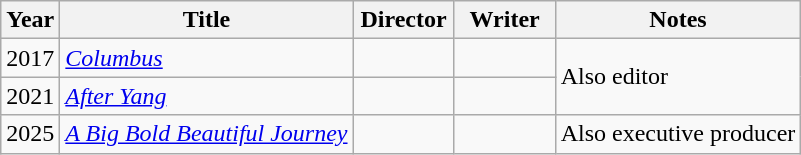<table class="wikitable">
<tr>
<th>Year</th>
<th>Title</th>
<th width=60>Director</th>
<th width=60>Writer</th>
<th>Notes</th>
</tr>
<tr>
<td>2017</td>
<td><em><a href='#'>Columbus</a></em></td>
<td></td>
<td></td>
<td rowspan=2>Also editor</td>
</tr>
<tr>
<td>2021</td>
<td><em><a href='#'>After Yang</a></em></td>
<td></td>
<td></td>
</tr>
<tr>
<td>2025</td>
<td><em><a href='#'>A Big Bold Beautiful Journey</a></em></td>
<td></td>
<td></td>
<td>Also executive producer</td>
</tr>
</table>
